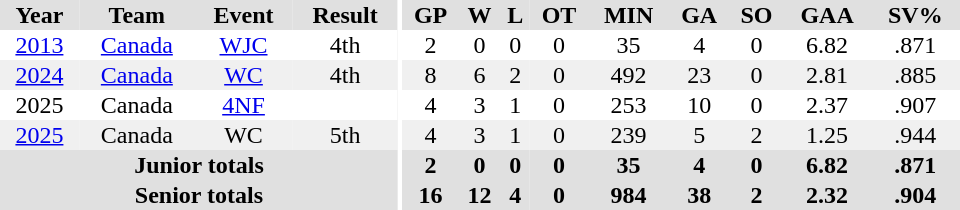<table border="0" cellpadding="1" cellspacing="0" ID="Table3" style="text-align:center; width:40em;">
<tr bgcolor="#e0e0e0">
<th>Year</th>
<th>Team</th>
<th>Event</th>
<th>Result</th>
<th rowspan="99" bgcolor="#ffffff"></th>
<th>GP</th>
<th>W</th>
<th>L</th>
<th>OT</th>
<th>MIN</th>
<th>GA</th>
<th>SO</th>
<th>GAA</th>
<th>SV%</th>
</tr>
<tr>
<td><a href='#'>2013</a></td>
<td><a href='#'>Canada</a></td>
<td><a href='#'>WJC</a></td>
<td>4th</td>
<td>2</td>
<td>0</td>
<td>0</td>
<td>0</td>
<td>35</td>
<td>4</td>
<td>0</td>
<td>6.82</td>
<td>.871</td>
</tr>
<tr bgcolor="#f0f0f0">
<td><a href='#'>2024</a></td>
<td><a href='#'>Canada</a></td>
<td><a href='#'>WC</a></td>
<td>4th</td>
<td>8</td>
<td>6</td>
<td>2</td>
<td>0</td>
<td>492</td>
<td>23</td>
<td>0</td>
<td>2.81</td>
<td>.885</td>
</tr>
<tr>
<td>2025</td>
<td>Canada</td>
<td><a href='#'>4NF</a></td>
<td></td>
<td>4</td>
<td>3</td>
<td>1</td>
<td>0</td>
<td>253</td>
<td>10</td>
<td>0</td>
<td>2.37</td>
<td>.907</td>
</tr>
<tr bgcolor="#f0f0f0">
<td><a href='#'>2025</a></td>
<td>Canada</td>
<td>WC</td>
<td>5th</td>
<td>4</td>
<td>3</td>
<td>1</td>
<td>0</td>
<td>239</td>
<td>5</td>
<td>2</td>
<td>1.25</td>
<td>.944</td>
</tr>
<tr bgcolor="#e0e0e0">
<th colspan="4">Junior totals</th>
<th>2</th>
<th>0</th>
<th>0</th>
<th>0</th>
<th>35</th>
<th>4</th>
<th>0</th>
<th>6.82</th>
<th>.871</th>
</tr>
<tr bgcolor="#e0e0e0">
<th colspan="4">Senior totals</th>
<th>16</th>
<th>12</th>
<th>4</th>
<th>0</th>
<th>984</th>
<th>38</th>
<th>2</th>
<th>2.32</th>
<th>.904</th>
</tr>
</table>
